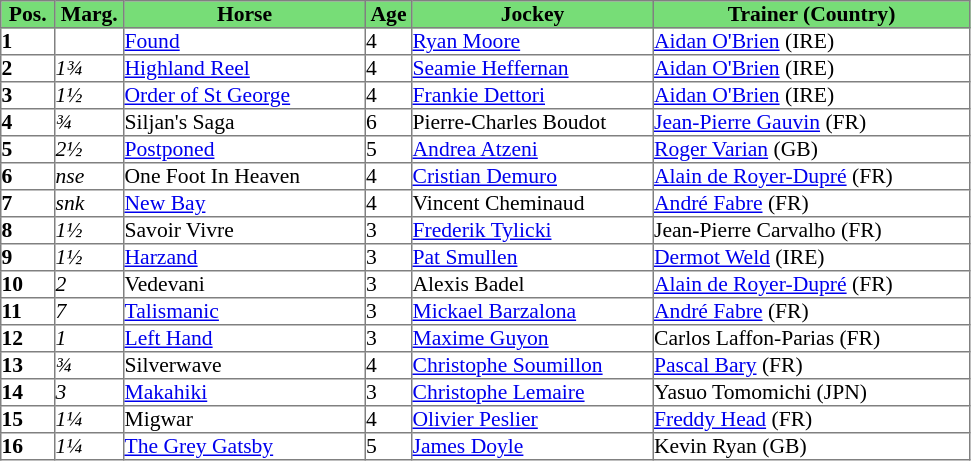<table class = "sortable" | border="1" cellpadding="0" style="border-collapse: collapse; font-size:90%">
<tr style="background:#7d7; text-align:center;">
<th style="width:35px;"><strong>Pos.</strong></th>
<th style="width:45px;"><strong>Marg.</strong></th>
<th style="width:160px;"><strong>Horse</strong></th>
<th style="width:30px;"><strong>Age</strong></th>
<th style="width:160px;"><strong>Jockey</strong></th>
<th style="width:210px;"><strong>Trainer (Country)</strong></th>
</tr>
<tr>
<td><strong>1</strong></td>
<td></td>
<td><a href='#'>Found</a></td>
<td>4</td>
<td><a href='#'>Ryan Moore</a></td>
<td><a href='#'>Aidan O'Brien</a> (IRE)</td>
</tr>
<tr>
<td><strong>2</strong></td>
<td><em>1¾</em></td>
<td><a href='#'>Highland Reel</a></td>
<td>4</td>
<td><a href='#'>Seamie Heffernan</a></td>
<td><a href='#'>Aidan O'Brien</a> (IRE)</td>
</tr>
<tr>
<td><strong>3</strong></td>
<td><em>1½</em></td>
<td><a href='#'>Order of St George</a></td>
<td>4</td>
<td><a href='#'>Frankie Dettori</a></td>
<td><a href='#'>Aidan O'Brien</a> (IRE)</td>
</tr>
<tr>
<td><strong>4</strong></td>
<td><em>¾</em></td>
<td>Siljan's Saga</td>
<td>6</td>
<td>Pierre-Charles Boudot</td>
<td><a href='#'>Jean-Pierre Gauvin</a> (FR)</td>
</tr>
<tr>
<td><strong>5</strong></td>
<td><em>2½</em></td>
<td><a href='#'>Postponed</a></td>
<td>5</td>
<td><a href='#'>Andrea Atzeni</a></td>
<td><a href='#'>Roger Varian</a> (GB)</td>
</tr>
<tr>
<td><strong>6</strong></td>
<td><em>nse</em></td>
<td>One Foot In Heaven</td>
<td>4</td>
<td><a href='#'>Cristian Demuro</a></td>
<td><a href='#'>Alain de Royer-Dupré</a> (FR)</td>
</tr>
<tr>
<td><strong>7</strong></td>
<td><em>snk</em></td>
<td><a href='#'>New Bay</a></td>
<td>4</td>
<td>Vincent Cheminaud</td>
<td><a href='#'>André Fabre</a> (FR)</td>
</tr>
<tr>
<td><strong>8</strong></td>
<td><em>1½</em></td>
<td>Savoir Vivre</td>
<td>3</td>
<td><a href='#'>Frederik Tylicki</a></td>
<td>Jean-Pierre Carvalho (FR)</td>
</tr>
<tr>
<td><strong>9</strong></td>
<td><em>1½</em></td>
<td><a href='#'>Harzand</a></td>
<td>3</td>
<td><a href='#'>Pat Smullen</a></td>
<td><a href='#'>Dermot Weld</a> (IRE)</td>
</tr>
<tr>
<td><strong>10</strong></td>
<td><em>2</em></td>
<td>Vedevani</td>
<td>3</td>
<td>Alexis Badel</td>
<td><a href='#'>Alain de Royer-Dupré</a> (FR)</td>
</tr>
<tr>
<td><strong>11</strong></td>
<td><em>7</em></td>
<td><a href='#'>Talismanic</a></td>
<td>3</td>
<td><a href='#'>Mickael Barzalona</a></td>
<td><a href='#'>André Fabre</a> (FR)</td>
</tr>
<tr>
<td><strong>12</strong></td>
<td><em>1</em></td>
<td><a href='#'>Left Hand</a></td>
<td>3</td>
<td><a href='#'>Maxime Guyon</a></td>
<td>Carlos Laffon-Parias (FR)</td>
</tr>
<tr>
<td><strong>13</strong></td>
<td><em>¾</em></td>
<td>Silverwave</td>
<td>4</td>
<td><a href='#'>Christophe Soumillon</a></td>
<td><a href='#'>Pascal Bary</a> (FR)</td>
</tr>
<tr>
<td><strong>14</strong></td>
<td><em>3</em></td>
<td><a href='#'>Makahiki</a></td>
<td>3</td>
<td><a href='#'>Christophe Lemaire</a></td>
<td>Yasuo Tomomichi (JPN)</td>
</tr>
<tr>
<td><strong>15</strong></td>
<td><em>1¼</em></td>
<td>Migwar</td>
<td>4</td>
<td><a href='#'>Olivier Peslier</a></td>
<td><a href='#'>Freddy Head</a> (FR)</td>
</tr>
<tr>
<td><strong>16</strong></td>
<td><em>1¼</em></td>
<td><a href='#'>The Grey Gatsby</a></td>
<td>5</td>
<td><a href='#'>James Doyle</a></td>
<td>Kevin Ryan (GB)</td>
</tr>
</table>
